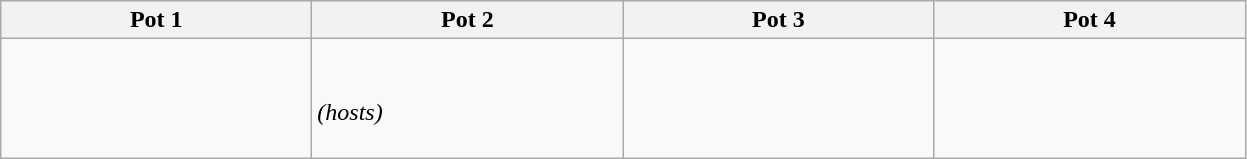<table class="wikitable">
<tr>
<th width=200px>Pot 1</th>
<th width=200px>Pot 2</th>
<th width=200px>Pot 3</th>
<th width=200px>Pot 4</th>
</tr>
<tr>
<td><br> <br>
 <br>
 <br>
</td>
<td><br> <br>
 <em>(hosts)</em> <br>
 <br>
</td>
<td><br> <br>
 <br>
 <br>
</td>
<td><br> <br>
 <br>
 <br>
</td>
</tr>
</table>
